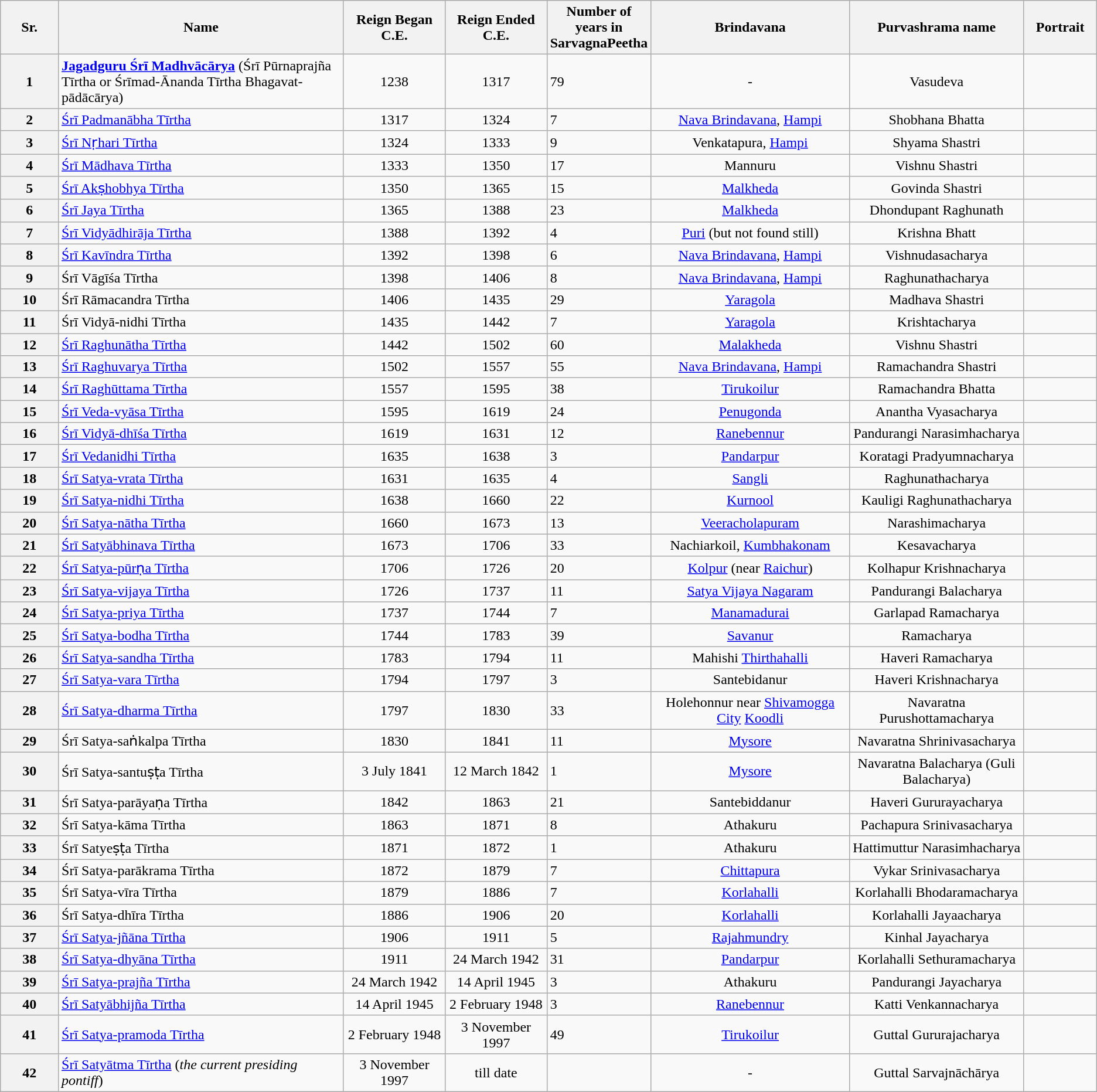<table class="wikitable">
<tr>
<th style="width:6%;">Sr.</th>
<th style="width:30%;">Name</th>
<th style="width:10%;">Reign Began C.E.</th>
<th style="width:10%;">Reign Ended C.E.</th>
<th>Number of years in SarvagnaPeetha</th>
<th style="width:20%;">Brindavana </th>
<th style="width:17%;">Purvashrama name</th>
<th style="width:10%;">Portrait</th>
</tr>
<tr>
<th>1</th>
<td><strong><a href='#'>Jagadguru Śrī Madhvācārya</a></strong> (Śrī Pūrnaprajña Tīrtha or Śrīmad-Ānanda Tīrtha Bhagavat-pādācārya)</td>
<td align=center>1238</td>
<td align=center>1317</td>
<td>79</td>
<td align="center">-</td>
<td align=center>Vasudeva</td>
<td align=center></td>
</tr>
<tr>
<th>2</th>
<td><a href='#'>Śrī Padmanābha Tīrtha</a></td>
<td align=center>1317</td>
<td align=center>1324</td>
<td>7</td>
<td align="center"><a href='#'>Nava Brindavana</a>, <a href='#'>Hampi</a></td>
<td align=center>Shobhana Bhatta</td>
<td></td>
</tr>
<tr>
<th>3</th>
<td><a href='#'>Śrī Nṛhari Tīrtha</a></td>
<td align=center>1324</td>
<td align=center>1333</td>
<td>9</td>
<td align="center">Venkatapura, <a href='#'>Hampi</a></td>
<td align=center>Shyama Shastri</td>
<td></td>
</tr>
<tr>
<th>4</th>
<td><a href='#'>Śrī Mādhava Tīrtha</a></td>
<td align=center>1333</td>
<td align=center>1350</td>
<td>17</td>
<td align="center">Mannuru</td>
<td align=center>Vishnu Shastri</td>
<td></td>
</tr>
<tr>
<th>5</th>
<td><a href='#'>Śrī Akṣhobhya Tīrtha</a></td>
<td align=center>1350</td>
<td align=center>1365</td>
<td>15</td>
<td align="center"><a href='#'>Malkheda</a></td>
<td align=center>Govinda Shastri</td>
<td></td>
</tr>
<tr>
<th>6</th>
<td><a href='#'>Śrī Jaya Tīrtha</a></td>
<td align=center>1365</td>
<td align=center>1388</td>
<td>23</td>
<td align="center"><a href='#'>Malkheda</a></td>
<td align=center>Dhondupant Raghunath</td>
<td align=center></td>
</tr>
<tr>
<th>7</th>
<td><a href='#'>Śrī Vidyādhirāja Tīrtha</a></td>
<td align=center>1388</td>
<td align=center>1392</td>
<td>4</td>
<td align="center"><a href='#'>Puri</a> (but not found still)</td>
<td align=center>Krishna Bhatt</td>
<td></td>
</tr>
<tr>
<th>8</th>
<td><a href='#'>Śrī Kavīndra Tīrtha</a></td>
<td align=center>1392</td>
<td align=center>1398</td>
<td>6</td>
<td align="center"><a href='#'>Nava Brindavana</a>, <a href='#'>Hampi</a></td>
<td align=center>Vishnudasacharya</td>
<td></td>
</tr>
<tr>
<th>9</th>
<td>Śrī Vāgīśa Tīrtha</td>
<td align=center>1398</td>
<td align=center>1406</td>
<td>8</td>
<td align="center"><a href='#'>Nava Brindavana</a>, <a href='#'>Hampi</a></td>
<td align=center>Raghunathacharya</td>
<td></td>
</tr>
<tr>
<th>10</th>
<td>Śrī Rāmacandra Tīrtha</td>
<td align=center>1406</td>
<td align=center>1435</td>
<td>29</td>
<td align="center"><a href='#'>Yaragola</a></td>
<td align=center>Madhava Shastri</td>
<td></td>
</tr>
<tr>
<th>11</th>
<td>Śrī Vidyā-nidhi Tīrtha</td>
<td align=center>1435</td>
<td align=center>1442</td>
<td>7</td>
<td align="center"><a href='#'>Yaragola</a></td>
<td align=center>Krishtacharya</td>
<td></td>
</tr>
<tr>
<th>12</th>
<td><a href='#'>Śrī Raghunātha Tīrtha</a></td>
<td align=center>1442</td>
<td align=center>1502</td>
<td>60</td>
<td align="center"><a href='#'>Malakheda</a></td>
<td align=center>Vishnu Shastri</td>
<td></td>
</tr>
<tr>
<th>13</th>
<td><a href='#'>Śrī Raghuvarya Tīrtha</a></td>
<td align=center>1502</td>
<td align=center>1557</td>
<td>55</td>
<td align="center"><a href='#'>Nava Brindavana</a>, <a href='#'>Hampi</a></td>
<td align=center>Ramachandra Shastri</td>
<td></td>
</tr>
<tr>
<th>14</th>
<td><a href='#'>Śrī Raghūttama Tīrtha</a></td>
<td align=center>1557</td>
<td align=center>1595</td>
<td>38</td>
<td align="center"><a href='#'>Tirukoilur</a></td>
<td align=center>Ramachandra Bhatta</td>
<td></td>
</tr>
<tr>
<th>15</th>
<td><a href='#'>Śrī Veda-vyāsa Tīrtha</a></td>
<td align=center>1595</td>
<td align=center>1619</td>
<td>24</td>
<td align="center"><a href='#'>Penugonda</a></td>
<td align=center>Anantha Vyasacharya</td>
<td></td>
</tr>
<tr>
<th>16</th>
<td><a href='#'>Śrī Vidyā-dhīśa Tīrtha</a></td>
<td align=center>1619</td>
<td align=center>1631</td>
<td>12</td>
<td align="center"><a href='#'>Ranebennur</a></td>
<td align=center>Pandurangi Narasimhacharya</td>
<td></td>
</tr>
<tr>
<th>17</th>
<td><a href='#'>Śrī Vedanidhi Tīrtha</a></td>
<td align=center>1635</td>
<td align=center>1638</td>
<td>3</td>
<td align="center"><a href='#'>Pandarpur</a></td>
<td align=center>Koratagi Pradyumnacharya</td>
<td></td>
</tr>
<tr>
<th>18</th>
<td><a href='#'>Śrī Satya-vrata Tīrtha</a></td>
<td align=center>1631</td>
<td align=center>1635</td>
<td>4</td>
<td align="center"><a href='#'>Sangli</a></td>
<td align=center>Raghunathacharya</td>
<td></td>
</tr>
<tr>
<th>19</th>
<td><a href='#'>Śrī Satya-nidhi Tīrtha</a></td>
<td align=center>1638</td>
<td align=center>1660</td>
<td>22</td>
<td align="center"><a href='#'>Kurnool</a></td>
<td align=center>Kauligi Raghunathacharya</td>
<td></td>
</tr>
<tr>
<th>20</th>
<td><a href='#'>Śrī Satya-nātha Tīrtha</a></td>
<td align=center>1660</td>
<td align=center>1673</td>
<td>13</td>
<td align="center"><a href='#'>Veeracholapuram</a></td>
<td align=center>Narashimacharya</td>
<td></td>
</tr>
<tr>
<th>21</th>
<td><a href='#'>Śrī Satyābhinava Tīrtha</a></td>
<td align=center>1673</td>
<td align=center>1706</td>
<td>33</td>
<td align="center">Nachiarkoil, <a href='#'>Kumbhakonam</a></td>
<td align=center>Kesavacharya</td>
<td></td>
</tr>
<tr>
<th>22</th>
<td><a href='#'>Śrī Satya-pūrṇa Tīrtha</a></td>
<td align=center>1706</td>
<td align=center>1726</td>
<td>20</td>
<td align="center"><a href='#'>Kolpur</a> (near <a href='#'>Raichur</a>)</td>
<td align=center>Kolhapur Krishnacharya</td>
<td></td>
</tr>
<tr>
<th>23</th>
<td><a href='#'>Śrī Satya-vijaya Tīrtha</a></td>
<td align=center>1726</td>
<td align=center>1737</td>
<td>11</td>
<td align="center"><a href='#'>Satya Vijaya Nagaram</a></td>
<td align=center>Pandurangi Balacharya</td>
<td></td>
</tr>
<tr>
<th>24</th>
<td><a href='#'>Śrī Satya-priya Tīrtha</a></td>
<td align=center>1737</td>
<td align=center>1744</td>
<td>7</td>
<td align="center"><a href='#'>Manamadurai</a></td>
<td align=center>Garlapad Ramacharya</td>
<td></td>
</tr>
<tr>
<th>25</th>
<td><a href='#'>Śrī Satya-bodha Tīrtha</a></td>
<td align=center>1744</td>
<td align=center>1783</td>
<td>39</td>
<td align="center"><a href='#'>Savanur</a></td>
<td align=center>Ramacharya</td>
<td></td>
</tr>
<tr>
<th>26</th>
<td><a href='#'>Śrī Satya-sandha Tīrtha</a></td>
<td align=center>1783</td>
<td align=center>1794</td>
<td>11</td>
<td align="center">Mahishi <a href='#'>Thirthahalli</a></td>
<td align=center>Haveri Ramacharya</td>
<td></td>
</tr>
<tr>
<th>27</th>
<td><a href='#'>Śrī Satya-vara Tīrtha</a></td>
<td align=center>1794</td>
<td align=center>1797</td>
<td>3</td>
<td align="center">Santebidanur</td>
<td align=center>Haveri Krishnacharya</td>
<td></td>
</tr>
<tr>
<th>28</th>
<td><a href='#'>Śrī Satya-dharma Tīrtha</a></td>
<td align=center>1797</td>
<td align=center>1830</td>
<td>33</td>
<td align="center">Holehonnur near <a href='#'> Shivamogga City</a> <a href='#'>Koodli</a></td>
<td align=center>Navaratna Purushottamacharya</td>
<td></td>
</tr>
<tr>
<th>29</th>
<td>Śrī Satya-saṅkalpa Tīrtha</td>
<td align=center>1830</td>
<td align=center>1841</td>
<td>11</td>
<td align="center"><a href='#'>Mysore</a></td>
<td align=center>Navaratna Shrinivasacharya</td>
<td></td>
</tr>
<tr>
<th>30</th>
<td>Śrī Satya-santuṣṭa Tīrtha</td>
<td align=center>3 July 1841</td>
<td align=center>12 March 1842</td>
<td>1</td>
<td align="center"><a href='#'>Mysore</a></td>
<td align=center>Navaratna Balacharya (Guli Balacharya)</td>
<td></td>
</tr>
<tr>
<th>31</th>
<td>Śrī Satya-parāyaṇa Tīrtha</td>
<td align=center>1842</td>
<td align=center>1863</td>
<td>21</td>
<td align="center">Santebiddanur</td>
<td align=center>Haveri Gururayacharya</td>
<td></td>
</tr>
<tr>
<th>32</th>
<td>Śrī Satya-kāma Tīrtha</td>
<td align=center>1863</td>
<td align=center>1871</td>
<td>8</td>
<td align="center">Athakuru</td>
<td align=center>Pachapura Srinivasacharya</td>
<td></td>
</tr>
<tr>
<th>33</th>
<td>Śrī Satyeṣṭa Tīrtha</td>
<td align=center>1871</td>
<td align=center>1872</td>
<td>1</td>
<td align="center">Athakuru</td>
<td align=center>Hattimuttur Narasimhacharya</td>
<td></td>
</tr>
<tr>
<th>34</th>
<td>Śrī Satya-parākrama Tīrtha</td>
<td align=center>1872</td>
<td align=center>1879</td>
<td>7</td>
<td align="center"><a href='#'>Chittapura</a></td>
<td align=center>Vykar Srinivasacharya</td>
<td align=center></td>
</tr>
<tr>
<th>35</th>
<td>Śrī Satya-vīra Tīrtha</td>
<td align=center>1879</td>
<td align=center>1886</td>
<td>7</td>
<td align="center"><a href='#'>Korlahalli</a></td>
<td align=center>Korlahalli  Bhodaramacharya</td>
<td align=center></td>
</tr>
<tr>
<th>36</th>
<td>Śrī Satya-dhīra Tīrtha</td>
<td align=center>1886</td>
<td align=center>1906</td>
<td>20</td>
<td align="center"><a href='#'>Korlahalli</a></td>
<td align=center>Korlahalli  Jayaacharya</td>
<td align=center></td>
</tr>
<tr>
<th>37</th>
<td><a href='#'>Śrī Satya-jñāna Tīrtha</a></td>
<td align=center>1906</td>
<td align=center>1911</td>
<td>5</td>
<td align="center"><a href='#'>Rajahmundry</a></td>
<td align=center>Kinhal Jayacharya</td>
<td align=center></td>
</tr>
<tr>
<th>38</th>
<td><a href='#'>Śrī Satya-dhyāna Tīrtha</a></td>
<td align=center>1911</td>
<td align=center>24 March 1942</td>
<td>31</td>
<td align="center"><a href='#'>Pandarpur</a></td>
<td align=center>Korlahalli Sethuramacharya</td>
<td align=center></td>
</tr>
<tr>
<th>39</th>
<td><a href='#'>Śrī Satya-prajña Tīrtha</a></td>
<td align=center>24 March 1942</td>
<td align=center>14 April 1945</td>
<td>3</td>
<td align="center">Athakuru</td>
<td align=center>Pandurangi Jayacharya</td>
<td align=center></td>
</tr>
<tr>
<th>40</th>
<td><a href='#'>Śrī Satyābhijña Tīrtha</a></td>
<td align=center>14 April 1945</td>
<td align=center>2 February 1948</td>
<td>3</td>
<td align="center"><a href='#'>Ranebennur</a></td>
<td align=center>Katti Venkannacharya</td>
<td align=center></td>
</tr>
<tr>
<th>41</th>
<td><a href='#'>Śrī Satya-pramoda Tīrtha</a></td>
<td align=center>2 February 1948</td>
<td align=center>3 November 1997</td>
<td>49</td>
<td align="center"><a href='#'>Tirukoilur</a></td>
<td align=center>Guttal Gururajacharya</td>
<td align=center></td>
</tr>
<tr>
<th>42</th>
<td><a href='#'>Śrī Satyātma Tīrtha</a> (<em>the current presiding pontiff</em>)</td>
<td align=center>3 November 1997</td>
<td align=center>till date </td>
<td></td>
<td align="center">-</td>
<td align=center>Guttal Sarvajnāchārya</td>
<td align=center></td>
</tr>
</table>
